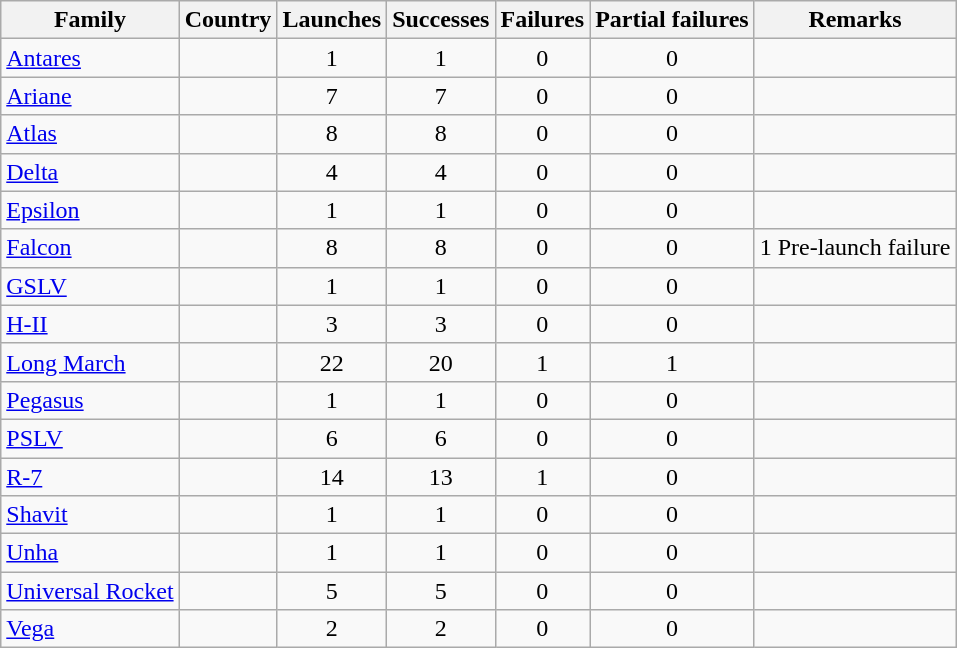<table class="wikitable sortable collapsible collapsed" style=text-align:center>
<tr>
<th>Family</th>
<th>Country</th>
<th>Launches</th>
<th>Successes</th>
<th>Failures</th>
<th>Partial failures</th>
<th>Remarks</th>
</tr>
<tr>
<td align=left><a href='#'>Antares</a></td>
<td align=left></td>
<td>1</td>
<td>1</td>
<td>0</td>
<td>0</td>
<td></td>
</tr>
<tr>
<td align=left><a href='#'>Ariane</a></td>
<td align=left></td>
<td>7</td>
<td>7</td>
<td>0</td>
<td>0</td>
<td></td>
</tr>
<tr>
<td align=left><a href='#'>Atlas</a></td>
<td align=left></td>
<td>8</td>
<td>8</td>
<td>0</td>
<td>0</td>
<td></td>
</tr>
<tr>
<td align=left><a href='#'>Delta</a></td>
<td align=left></td>
<td>4</td>
<td>4</td>
<td>0</td>
<td>0</td>
<td></td>
</tr>
<tr>
<td align=left><a href='#'>Epsilon</a></td>
<td align=left></td>
<td>1</td>
<td>1</td>
<td>0</td>
<td>0</td>
<td></td>
</tr>
<tr>
<td align=left><a href='#'>Falcon</a></td>
<td align=left></td>
<td>8</td>
<td>8</td>
<td>0</td>
<td>0</td>
<td align=left>1 Pre-launch failure</td>
</tr>
<tr>
<td align=left><a href='#'>GSLV</a></td>
<td align=left></td>
<td>1</td>
<td>1</td>
<td>0</td>
<td>0</td>
<td></td>
</tr>
<tr>
<td align=left><a href='#'>H-II</a></td>
<td align=left></td>
<td>3</td>
<td>3</td>
<td>0</td>
<td>0</td>
<td></td>
</tr>
<tr>
<td align=left><a href='#'>Long March</a></td>
<td align=left></td>
<td>22</td>
<td>20</td>
<td>1</td>
<td>1</td>
<td></td>
</tr>
<tr>
<td align=left><a href='#'>Pegasus</a></td>
<td align=left></td>
<td>1</td>
<td>1</td>
<td>0</td>
<td>0</td>
<td></td>
</tr>
<tr>
<td align=left><a href='#'>PSLV</a></td>
<td align=left></td>
<td>6</td>
<td>6</td>
<td>0</td>
<td>0</td>
<td></td>
</tr>
<tr>
<td align=left><a href='#'>R-7</a></td>
<td align=left></td>
<td>14</td>
<td>13</td>
<td>1</td>
<td>0</td>
<td></td>
</tr>
<tr>
<td align=left><a href='#'>Shavit</a></td>
<td align=left></td>
<td>1</td>
<td>1</td>
<td>0</td>
<td>0</td>
<td></td>
</tr>
<tr>
<td align=left><a href='#'>Unha</a></td>
<td align=left></td>
<td>1</td>
<td>1</td>
<td>0</td>
<td>0</td>
<td></td>
</tr>
<tr>
<td align=left><a href='#'>Universal Rocket</a></td>
<td align=left></td>
<td>5</td>
<td>5</td>
<td>0</td>
<td>0</td>
<td></td>
</tr>
<tr>
<td align=left><a href='#'>Vega</a></td>
<td align=left></td>
<td>2</td>
<td>2</td>
<td>0</td>
<td>0</td>
<td></td>
</tr>
</table>
